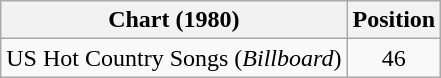<table class="wikitable">
<tr>
<th>Chart (1980)</th>
<th>Position</th>
</tr>
<tr>
<td>US Hot Country Songs (<em>Billboard</em>)</td>
<td align="center">46</td>
</tr>
</table>
